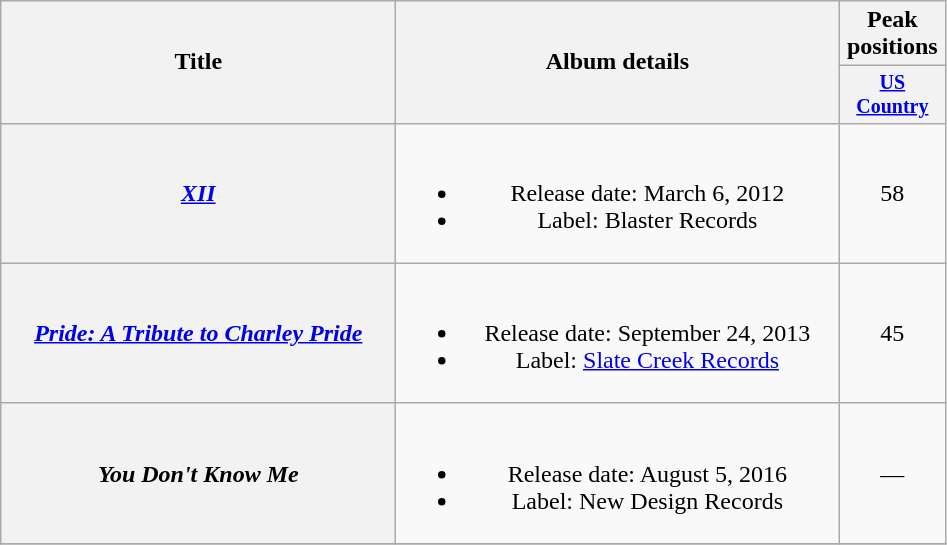<table class="wikitable plainrowheaders" style="text-align:center;">
<tr>
<th rowspan="2" style="width:16em;">Title</th>
<th rowspan="2" style="width:18em;">Album details</th>
<th>Peak positions</th>
</tr>
<tr style="font-size:smaller;">
<th width="65"><a href='#'>US Country</a></th>
</tr>
<tr>
<th scope="row"><em><a href='#'>XII</a></em></th>
<td><br><ul><li>Release date: March 6, 2012</li><li>Label: Blaster Records</li></ul></td>
<td>58</td>
</tr>
<tr>
<th scope="row"><em><a href='#'>Pride: A Tribute to Charley Pride</a></em></th>
<td><br><ul><li>Release date: September 24, 2013</li><li>Label: <a href='#'>Slate Creek Records</a></li></ul></td>
<td>45</td>
</tr>
<tr>
<th scope="row"><em>You Don't Know Me</em></th>
<td><br><ul><li>Release date: August 5, 2016</li><li>Label: New Design Records</li></ul></td>
<td>—</td>
</tr>
<tr>
</tr>
</table>
